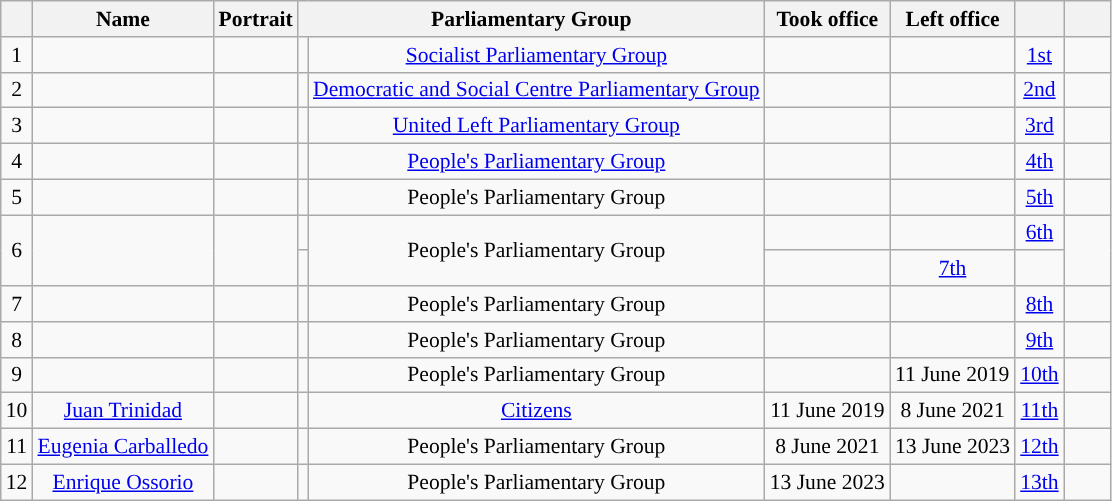<table class="wikitable plainrowheaders sortable" style="font-size:90%; text-align:left;">
<tr>
<th scope=col></th>
<th scope=col>Name</th>
<th scope=col class=unsortable>Portrait</th>
<th scope=col colspan="2">Parliamentary Group</th>
<th scope=col>Took office</th>
<th scope=col>Left office</th>
<th scope=col></th>
<th scope=col width=25px class=unsortable></th>
</tr>
<tr>
<td align = center>1</td>
<td style="white-space: nowrap;"></td>
<td align=center></td>
<td !align="center" style="background:"></td>
<td align = center><a href='#'>Socialist Parliamentary Group</a></td>
<td align=center></td>
<td align=center></td>
<td align=center><a href='#'>1st</a></td>
<td align=center></td>
</tr>
<tr>
<td align = center>2</td>
<td style="white-space: nowrap;"></td>
<td align=center></td>
<td !align="center" style="background:"></td>
<td align = center><a href='#'>Democratic and Social Centre Parliamentary Group</a></td>
<td align=center></td>
<td align=center></td>
<td align=center><a href='#'>2nd</a></td>
<td align=center></td>
</tr>
<tr>
<td align = center>3</td>
<td style="white-space: nowrap;"></td>
<td align=center></td>
<td !align="center" style="background:"></td>
<td align = center><a href='#'>United Left Parliamentary Group</a></td>
<td align=center></td>
<td align=center></td>
<td align=center><a href='#'>3rd</a></td>
<td align=center></td>
</tr>
<tr>
<td align = center>4</td>
<td style="white-space: nowrap;"></td>
<td align=center></td>
<td !align="center" style="background:"></td>
<td align = center><a href='#'>People's Parliamentary Group</a></td>
<td align=center></td>
<td align=center></td>
<td align=center><a href='#'>4th</a></td>
<td align=center></td>
</tr>
<tr>
<td align = center>5</td>
<td style="white-space: nowrap;"></td>
<td align=center></td>
<td !align="center" style="background:"></td>
<td align = center>People's Parliamentary Group</td>
<td align=center></td>
<td align=center></td>
<td align=center><a href='#'>5th</a></td>
<td align=center></td>
</tr>
<tr>
<td rowspan=2 align = center>6</td>
<td style="white-space: nowrap;" rowspan=2></td>
<td align=center rowspan=2></td>
<td !align="center" style="background:"></td>
<td rowspan=2 align = center>People's Parliamentary Group</td>
<td align=center></td>
<td align=center></td>
<td align=center><a href='#'>6th</a></td>
<td align=center rowspan=2></td>
</tr>
<tr>
<td align=center></td>
<td align=center></td>
<td align=center><a href='#'>7th</a></td>
</tr>
<tr>
<td align = center>7</td>
<td style="white-space: nowrap;"></td>
<td align=center></td>
<td !align="center" style="background:"></td>
<td align = center>People's Parliamentary Group</td>
<td align=center></td>
<td align=center></td>
<td align=center><a href='#'>8th</a></td>
<td align=center></td>
</tr>
<tr>
<td align = center>8</td>
<td style="white-space: nowrap;"></td>
<td align=center></td>
<td !align="center" style="background:"></td>
<td align = center>People's Parliamentary Group</td>
<td align=center></td>
<td align=center></td>
<td align=center><a href='#'>9th</a></td>
<td align=center></td>
</tr>
<tr>
<td align = center>9</td>
<td style="white-space: nowrap;"></td>
<td align=center></td>
<td !align="center" style="background:"></td>
<td align = center>People's Parliamentary Group</td>
<td align=center></td>
<td>11 June 2019</td>
<td align="center"><a href='#'>10th</a></td>
<td align=center></td>
</tr>
<tr>
<td align = center>10</td>
<td align = center><a href='#'>Juan Trinidad</a></td>
<td align=center></td>
<td style="background:"></td>
<td align = center><a href='#'>Citizens</a></td>
<td align = center>11 June 2019</td>
<td align = center>8 June 2021</td>
<td align = "center"><a href='#'>11th</a></td>
<td></td>
</tr>
<tr>
<td align = center>11</td>
<td align = center><a href='#'>Eugenia Carballedo</a></td>
<td align = center></td>
<td style="background:"></td>
<td align = center>People's Parliamentary Group</td>
<td align = center>8 June 2021</td>
<td align = center>13 June 2023</td>
<td align = center><a href='#'>12th</a></td>
<td align = center></td>
</tr>
<tr>
<td align = center>12</td>
<td align = center><a href='#'>Enrique Ossorio</a></td>
<td align = center></td>
<td style="background:"></td>
<td align = center>People's Parliamentary Group</td>
<td align = center>13 June 2023</td>
<td align = center></td>
<td align = center><a href='#'>13th</a></td>
<td align = center></td>
</tr>
</table>
